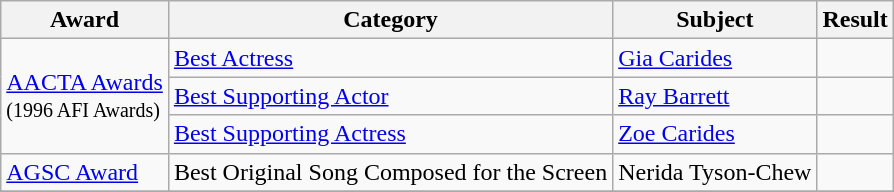<table class="wikitable">
<tr>
<th>Award</th>
<th>Category</th>
<th>Subject</th>
<th>Result</th>
</tr>
<tr>
<td rowspan=3><a href='#'>AACTA Awards</a><br><small>(1996 AFI Awards)</small></td>
<td><a href='#'>Best Actress</a></td>
<td><a href='#'>Gia Carides</a></td>
<td></td>
</tr>
<tr>
<td><a href='#'>Best Supporting Actor</a></td>
<td><a href='#'>Ray Barrett</a></td>
<td></td>
</tr>
<tr>
<td><a href='#'>Best Supporting Actress</a></td>
<td><a href='#'>Zoe Carides</a></td>
<td></td>
</tr>
<tr>
<td><a href='#'>AGSC Award</a></td>
<td>Best Original Song Composed for the Screen</td>
<td>Nerida Tyson-Chew</td>
<td></td>
</tr>
<tr>
</tr>
</table>
